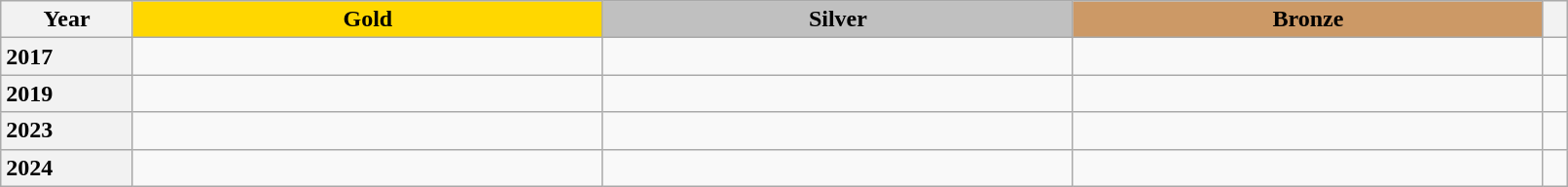<table class="wikitable unsortable" style="text-align:left; width:85%">
<tr>
<th scope="col" style="text-align:center">Year</th>
<td scope="col" style="text-align:center; width:30%; background:gold"><strong>Gold</strong></td>
<td scope="col" style="text-align:center; width:30%; background:silver"><strong>Silver</strong></td>
<td scope="col" style="text-align:center; width:30%; background:#c96"><strong>Bronze</strong></td>
<th scope="col" style="text-align:center"></th>
</tr>
<tr>
<th scope="row" style="text-align:left">2017</th>
<td></td>
<td></td>
<td></td>
<td></td>
</tr>
<tr>
<th scope="row" style="text-align:left">2019</th>
<td></td>
<td></td>
<td></td>
<td></td>
</tr>
<tr>
<th scope="row" style="text-align:left">2023</th>
<td></td>
<td></td>
<td></td>
<td></td>
</tr>
<tr>
<th scope="row" style="text-align:left">2024</th>
<td></td>
<td></td>
<td></td>
<td></td>
</tr>
</table>
